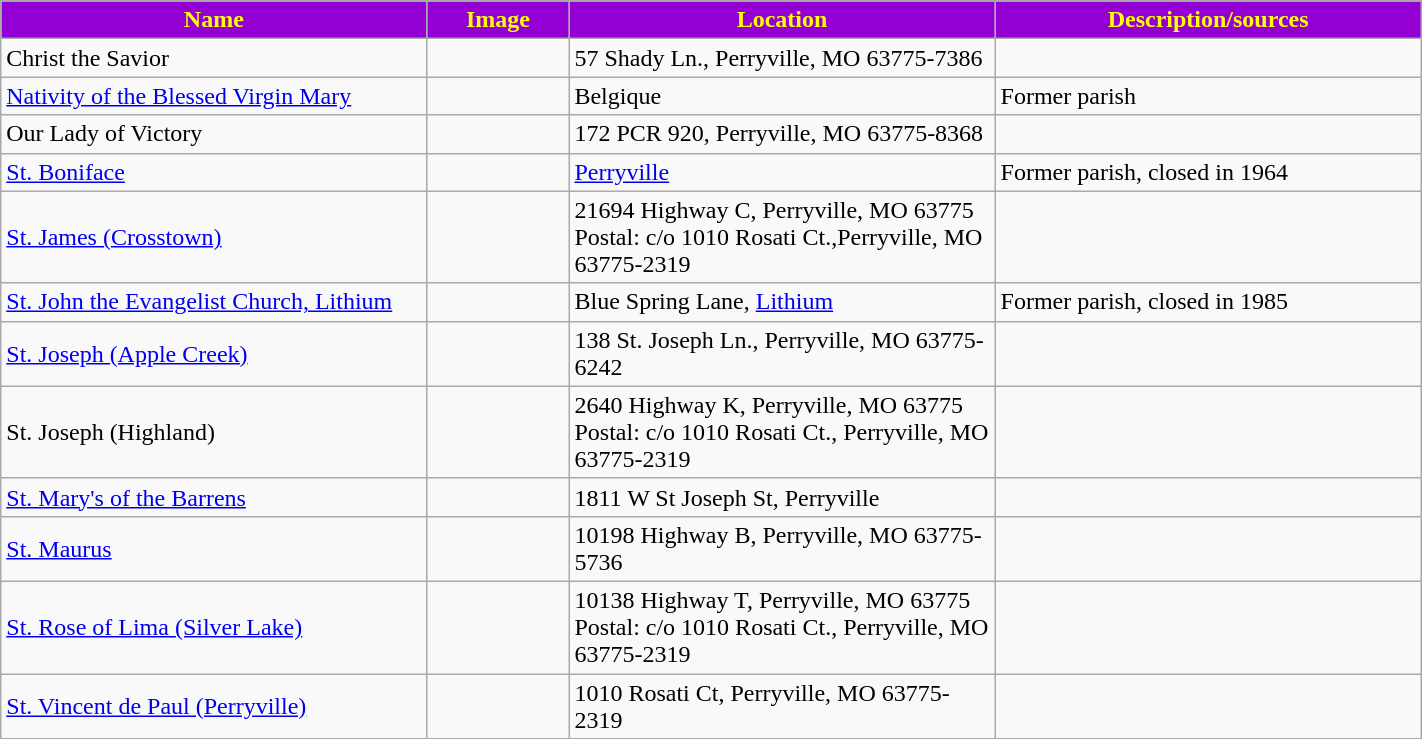<table class="wikitable sortable mw-collapsible mw-collapsed" style="width:75%">
<tr>
<th style="background:darkviolet; color:yellow;" width="30%"><strong>Name</strong></th>
<th style="background:darkviolet; color:yellow;" width="10%"><strong>Image</strong></th>
<th style="background:darkviolet; color:yellow;" width="30%"><strong>Location</strong></th>
<th style="background:darkviolet; color:yellow;" width="30%"><strong>Description/sources</strong></th>
</tr>
<tr>
<td>Christ the Savior</td>
<td></td>
<td>57 Shady Ln., Perryville, MO 63775-7386</td>
<td></td>
</tr>
<tr>
<td><a href='#'>Nativity of the Blessed Virgin Mary</a></td>
<td></td>
<td>Belgique</td>
<td>Former parish</td>
</tr>
<tr>
<td>Our Lady of Victory</td>
<td></td>
<td>172 PCR 920, Perryville, MO 63775-8368</td>
<td></td>
</tr>
<tr>
<td><a href='#'>St. Boniface</a></td>
<td></td>
<td><a href='#'>Perryville</a></td>
<td>Former parish, closed in 1964</td>
</tr>
<tr>
<td><a href='#'>St. James (Crosstown)</a></td>
<td></td>
<td>21694 Highway C, Perryville, MO 63775<br>Postal: c/o 1010 Rosati Ct.,Perryville, MO 63775-2319</td>
<td></td>
</tr>
<tr>
<td><a href='#'>St. John the Evangelist Church, Lithium</a></td>
<td></td>
<td>Blue Spring Lane, <a href='#'>Lithium</a></td>
<td>Former parish, closed in 1985</td>
</tr>
<tr>
<td><a href='#'>St. Joseph (Apple Creek)</a></td>
<td></td>
<td>138 St. Joseph Ln., Perryville, MO 63775-6242</td>
<td></td>
</tr>
<tr>
<td>St. Joseph (Highland)</td>
<td></td>
<td>2640 Highway K, Perryville, MO 63775<br>Postal: c/o 1010 Rosati Ct., Perryville, MO 63775-2319</td>
<td></td>
</tr>
<tr>
<td><a href='#'>St. Mary's of the Barrens</a></td>
<td></td>
<td>1811 W St Joseph St, Perryville</td>
<td></td>
</tr>
<tr>
<td><a href='#'>St. Maurus</a></td>
<td></td>
<td>10198 Highway B, Perryville, MO 63775-5736</td>
<td></td>
</tr>
<tr>
<td><a href='#'>St. Rose of Lima (Silver Lake)</a></td>
<td></td>
<td>10138 Highway T, Perryville, MO 63775<br>Postal: c/o 1010 Rosati Ct., Perryville, MO 63775-2319</td>
<td></td>
</tr>
<tr>
<td><a href='#'>St. Vincent de Paul (Perryville)</a></td>
<td></td>
<td>1010 Rosati Ct, Perryville, MO 63775-2319</td>
<td></td>
</tr>
</table>
